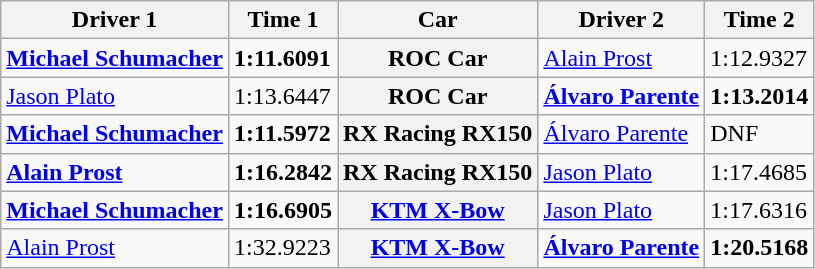<table class="wikitable">
<tr>
<th>Driver 1</th>
<th>Time 1</th>
<th>Car</th>
<th>Driver 2</th>
<th>Time 2</th>
</tr>
<tr>
<td><strong> <a href='#'>Michael Schumacher</a></strong></td>
<td><strong>1:11.6091</strong></td>
<th>ROC Car</th>
<td> <a href='#'>Alain Prost</a></td>
<td>1:12.9327</td>
</tr>
<tr>
<td> <a href='#'>Jason Plato</a></td>
<td>1:13.6447</td>
<th>ROC Car</th>
<td><strong> <a href='#'>Álvaro Parente</a></strong></td>
<td><strong>1:13.2014</strong></td>
</tr>
<tr>
<td><strong> <a href='#'>Michael Schumacher</a></strong></td>
<td><strong>1:11.5972</strong></td>
<th>RX Racing RX150</th>
<td> <a href='#'>Álvaro Parente</a></td>
<td>DNF</td>
</tr>
<tr>
<td><strong> <a href='#'>Alain Prost</a></strong></td>
<td><strong>1:16.2842</strong></td>
<th>RX Racing RX150</th>
<td> <a href='#'>Jason Plato</a></td>
<td>1:17.4685</td>
</tr>
<tr>
<td><strong> <a href='#'>Michael Schumacher</a></strong></td>
<td><strong>1:16.6905</strong></td>
<th><a href='#'>KTM X-Bow</a></th>
<td> <a href='#'>Jason Plato</a></td>
<td>1:17.6316</td>
</tr>
<tr>
<td> <a href='#'>Alain Prost</a></td>
<td>1:32.9223</td>
<th><a href='#'>KTM X-Bow</a></th>
<td><strong> <a href='#'>Álvaro Parente</a></strong></td>
<td><strong>1:20.5168</strong></td>
</tr>
</table>
